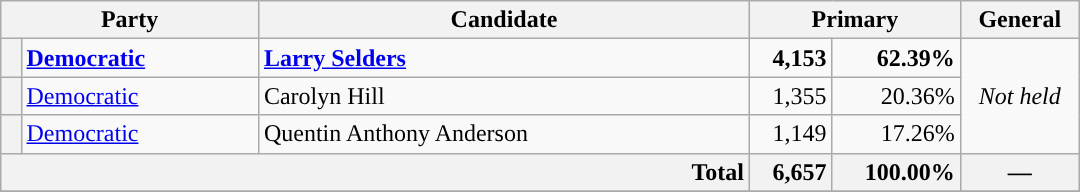<table class="wikitable" style=width:45em>
<tr>
<th colspan=2 style=width:8em>Party</th>
<th style=width:20em>Candidate</th>
<th colspan=2>Primary<br></th>
<th colspan=2>General<br></th>
</tr>
<tr>
<th style="background-color:"></th>
<td><strong><a href='#'>Democratic</a></strong></td>
<td><strong><a href='#'>Larry Selders</a></strong></td>
<td style="text-align: right;"><strong>4,153</strong></td>
<td style="text-align: right;"><strong>62.39%</strong></td>
<td style="text-align: center;" rowspan=3 colspan=2><em>Not held</em></td>
</tr>
<tr>
<th style="background-color:"></th>
<td><a href='#'>Democratic</a></td>
<td>Carolyn Hill</td>
<td style="text-align: right;">1,355</td>
<td style="text-align: right;">20.36%</td>
</tr>
<tr>
<th style="background-color:"></th>
<td><a href='#'>Democratic</a></td>
<td>Quentin Anthony Anderson</td>
<td style="text-align: right;">1,149</td>
<td style="text-align: right;">17.26%</td>
</tr>
<tr>
<th style="text-align: right;" colspan=3>Total</th>
<th style="text-align: right;">6,657</th>
<th style="text-align: right;">100.00%</th>
<th style="text-align: center;" colspan=2>—</th>
</tr>
<tr>
</tr>
</table>
